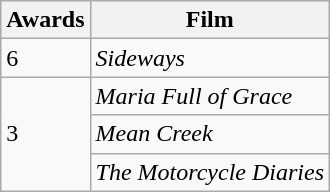<table class="wikitable">
<tr>
<th>Awards</th>
<th>Film</th>
</tr>
<tr>
<td>6</td>
<td><em>Sideways</em></td>
</tr>
<tr>
<td rowspan="3">3</td>
<td><em>Maria Full of Grace</em></td>
</tr>
<tr>
<td><em>Mean Creek</em></td>
</tr>
<tr>
<td><em>The Motorcycle Diaries</em></td>
</tr>
</table>
